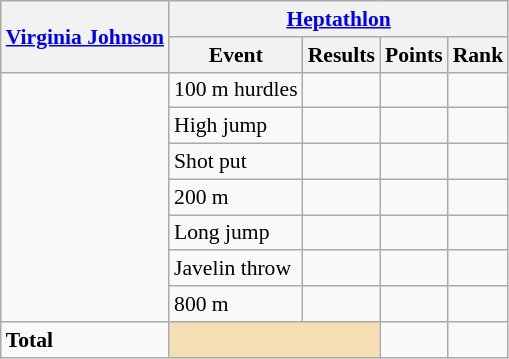<table class=wikitable style="font-size:90%;">
<tr>
<th rowspan="2"><a href='#'>Virginia Johnson</a></th>
<th colspan="4"><a href='#'>Heptathlon</a></th>
</tr>
<tr>
<th>Event</th>
<th>Results</th>
<th>Points</th>
<th>Rank</th>
</tr>
<tr style="border-top: single;">
<td rowspan="7"></td>
<td>100 m hurdles</td>
<td align=center></td>
<td align=center></td>
<td align=center></td>
</tr>
<tr>
<td>High jump</td>
<td align=center></td>
<td align=center></td>
<td align=center></td>
</tr>
<tr>
<td>Shot put</td>
<td align=center></td>
<td align=center></td>
<td align=center></td>
</tr>
<tr>
<td>200 m</td>
<td align=center></td>
<td align=center></td>
<td align=center></td>
</tr>
<tr>
<td>Long jump</td>
<td align=center></td>
<td align=center></td>
<td align=center></td>
</tr>
<tr>
<td>Javelin throw</td>
<td align=center></td>
<td align=center></td>
<td align=center></td>
</tr>
<tr>
<td>800 m</td>
<td align=center></td>
<td align=center></td>
<td align=center></td>
</tr>
<tr style="border-top: single;">
<td><strong>Total</strong></td>
<td colspan="2" style="background:wheat;"></td>
<td align=center></td>
<td align=center></td>
</tr>
</table>
